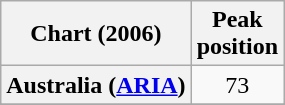<table class="wikitable sortable plainrowheaders">
<tr>
<th>Chart (2006)</th>
<th>Peak<br>position</th>
</tr>
<tr>
<th scope="row">Australia (<a href='#'>ARIA</a>)</th>
<td align="center">73</td>
</tr>
<tr>
</tr>
<tr>
</tr>
<tr>
</tr>
<tr>
</tr>
</table>
